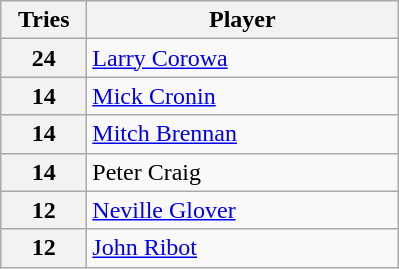<table class="wikitable" style="text-align:left;">
<tr>
<th width=50>Tries</th>
<th width=200>Player</th>
</tr>
<tr>
<th>24</th>
<td> <a href='#'>Larry Corowa</a></td>
</tr>
<tr>
<th>14</th>
<td> <a href='#'>Mick Cronin</a></td>
</tr>
<tr>
<th>14</th>
<td> <a href='#'>Mitch Brennan</a></td>
</tr>
<tr>
<th>14</th>
<td> Peter Craig</td>
</tr>
<tr>
<th>12</th>
<td> <a href='#'>Neville Glover</a></td>
</tr>
<tr>
<th>12</th>
<td> <a href='#'>John Ribot</a></td>
</tr>
</table>
